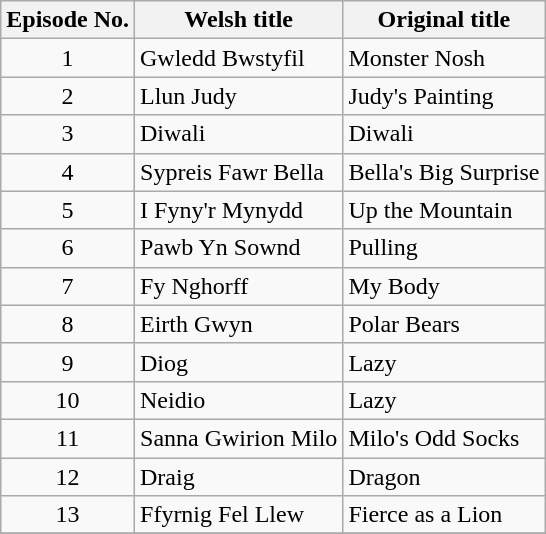<table class="wikitable">
<tr>
<th>Episode No.</th>
<th>Welsh title</th>
<th>Original title</th>
</tr>
<tr>
<td style="text-align:center;">1</td>
<td>Gwledd Bwstyfil</td>
<td>Monster Nosh</td>
</tr>
<tr>
<td style="text-align:center;">2</td>
<td>Llun Judy</td>
<td>Judy's Painting</td>
</tr>
<tr>
<td style="text-align:center;">3</td>
<td>Diwali</td>
<td>Diwali</td>
</tr>
<tr>
<td style="text-align:center;">4</td>
<td>Sypreis Fawr Bella</td>
<td>Bella's Big Surprise</td>
</tr>
<tr>
<td style="text-align:center;">5</td>
<td>I Fyny'r Mynydd</td>
<td>Up the Mountain</td>
</tr>
<tr>
<td style="text-align:center;">6</td>
<td>Pawb Yn Sownd</td>
<td>Pulling</td>
</tr>
<tr>
<td style="text-align:center;">7</td>
<td>Fy Nghorff</td>
<td>My Body</td>
</tr>
<tr>
<td style="text-align:center;">8</td>
<td>Eirth Gwyn</td>
<td>Polar Bears</td>
</tr>
<tr>
<td style="text-align:center;">9</td>
<td>Diog</td>
<td>Lazy</td>
</tr>
<tr>
<td style="text-align:center;">10</td>
<td>Neidio</td>
<td>Lazy</td>
</tr>
<tr>
<td style="text-align:center;">11</td>
<td>Sanna Gwirion Milo</td>
<td>Milo's Odd Socks</td>
</tr>
<tr>
<td style="text-align:center;">12</td>
<td>Draig</td>
<td>Dragon</td>
</tr>
<tr>
<td style="text-align:center;">13</td>
<td>Ffyrnig Fel Llew</td>
<td>Fierce as a Lion</td>
</tr>
<tr>
</tr>
</table>
